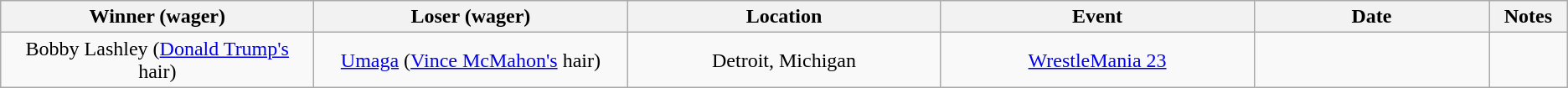<table class="wikitable" style="text-align: center">
<tr>
<th width=20% scope="col">Winner (wager)</th>
<th width=20% scope="col">Loser (wager)</th>
<th width=20% scope="col">Location</th>
<th width=20% scope="col">Event</th>
<th width=15% scope="col">Date</th>
<th class="unsortable" width=5% scope="col">Notes</th>
</tr>
<tr>
<td>Bobby Lashley (<a href='#'>Donald Trump's</a> hair)</td>
<td><a href='#'>Umaga</a> (<a href='#'>Vince McMahon's</a> hair)</td>
<td>Detroit, Michigan</td>
<td><a href='#'>WrestleMania 23</a></td>
<td></td>
<td></td>
</tr>
</table>
